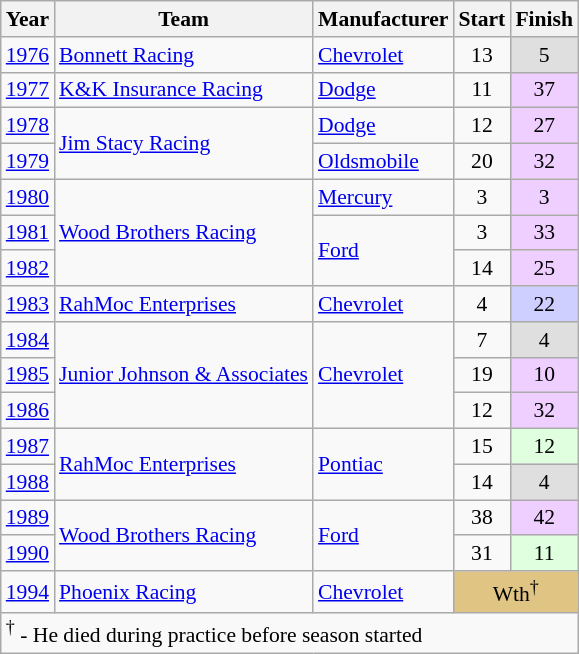<table class="wikitable" style="font-size: 90%;">
<tr>
<th>Year</th>
<th>Team</th>
<th>Manufacturer</th>
<th>Start</th>
<th>Finish</th>
</tr>
<tr>
<td><a href='#'>1976</a></td>
<td><a href='#'>Bonnett Racing</a></td>
<td><a href='#'>Chevrolet</a></td>
<td align=center>13</td>
<td align=center style="background:#DFDFDF;">5</td>
</tr>
<tr>
<td><a href='#'>1977</a></td>
<td><a href='#'>K&K Insurance Racing</a></td>
<td><a href='#'>Dodge</a></td>
<td align=center>11</td>
<td align=center style="background:#EFCFFF;">37</td>
</tr>
<tr>
<td><a href='#'>1978</a></td>
<td rowspan=2><a href='#'>Jim Stacy Racing</a></td>
<td><a href='#'>Dodge</a></td>
<td align=center>12</td>
<td align=center style="background:#EFCFFF;">27</td>
</tr>
<tr>
<td><a href='#'>1979</a></td>
<td><a href='#'>Oldsmobile</a></td>
<td align=center>20</td>
<td align=center style="background:#EFCFFF;">32</td>
</tr>
<tr>
<td><a href='#'>1980</a></td>
<td rowspan=3><a href='#'>Wood Brothers Racing</a></td>
<td><a href='#'>Mercury</a></td>
<td align=center>3</td>
<td align=center style="background:#EFCFFF;">3</td>
</tr>
<tr>
<td><a href='#'>1981</a></td>
<td rowspan=2><a href='#'>Ford</a></td>
<td align=center>3</td>
<td align=center style="background:#EFCFFF;">33</td>
</tr>
<tr>
<td><a href='#'>1982</a></td>
<td align=center>14</td>
<td align=center style="background:#EFCFFF;">25</td>
</tr>
<tr>
<td><a href='#'>1983</a></td>
<td><a href='#'>RahMoc Enterprises</a></td>
<td><a href='#'>Chevrolet</a></td>
<td align=center>4</td>
<td align=center style="background:#CFCFFF;">22</td>
</tr>
<tr>
<td><a href='#'>1984</a></td>
<td rowspan=3><a href='#'>Junior Johnson & Associates</a></td>
<td rowspan=3><a href='#'>Chevrolet</a></td>
<td align=center>7</td>
<td align=center style="background:#DFDFDF;">4</td>
</tr>
<tr>
<td><a href='#'>1985</a></td>
<td align=center>19</td>
<td align=center style="background:#EFCFFF;">10</td>
</tr>
<tr>
<td><a href='#'>1986</a></td>
<td align=center>12</td>
<td align=center style="background:#EFCFFF;">32</td>
</tr>
<tr>
<td><a href='#'>1987</a></td>
<td rowspan=2><a href='#'>RahMoc Enterprises</a></td>
<td rowspan=2><a href='#'>Pontiac</a></td>
<td align=center>15</td>
<td align=center style="background:#DFFFDF;">12</td>
</tr>
<tr>
<td><a href='#'>1988</a></td>
<td align=center>14</td>
<td align=center style="background:#DFDFDF;">4</td>
</tr>
<tr>
<td><a href='#'>1989</a></td>
<td rowspan=2><a href='#'>Wood Brothers Racing</a></td>
<td rowspan=2><a href='#'>Ford</a></td>
<td align=center>38</td>
<td align=center style="background:#EFCFFF;">42</td>
</tr>
<tr>
<td><a href='#'>1990</a></td>
<td align=center>31</td>
<td align=center style="background:#DFFFDF;">11</td>
</tr>
<tr>
<td><a href='#'>1994</a></td>
<td><a href='#'>Phoenix Racing</a></td>
<td><a href='#'>Chevrolet</a></td>
<td align=center colspan=2 style="background:#DFC484;">Wth<sup>†</sup></td>
</tr>
<tr>
<td colspan=5><sup>†</sup> - He died during practice before season started</td>
</tr>
</table>
